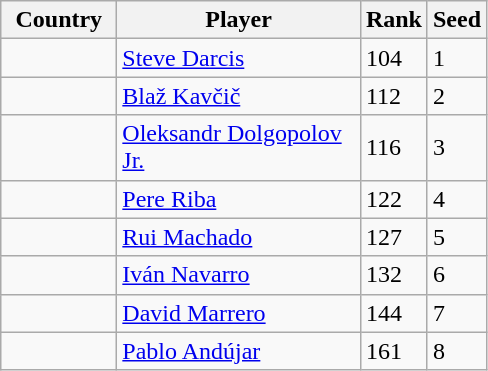<table class="sortable wikitable">
<tr>
<th width="70">Country</th>
<th width="155">Player</th>
<th>Rank</th>
<th>Seed</th>
</tr>
<tr>
<td></td>
<td><a href='#'>Steve Darcis</a></td>
<td>104</td>
<td>1</td>
</tr>
<tr>
<td></td>
<td><a href='#'>Blaž Kavčič</a></td>
<td>112</td>
<td>2</td>
</tr>
<tr>
<td></td>
<td><a href='#'>Oleksandr Dolgopolov Jr.</a></td>
<td>116</td>
<td>3</td>
</tr>
<tr>
<td></td>
<td><a href='#'>Pere Riba</a></td>
<td>122</td>
<td>4</td>
</tr>
<tr>
<td></td>
<td><a href='#'>Rui Machado</a></td>
<td>127</td>
<td>5</td>
</tr>
<tr>
<td></td>
<td><a href='#'>Iván Navarro</a></td>
<td>132</td>
<td>6</td>
</tr>
<tr>
<td></td>
<td><a href='#'>David Marrero</a></td>
<td>144</td>
<td>7</td>
</tr>
<tr>
<td></td>
<td><a href='#'>Pablo Andújar</a></td>
<td>161</td>
<td>8</td>
</tr>
</table>
